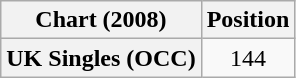<table class="wikitable plainrowheaders" style="text-align:center">
<tr>
<th>Chart (2008)</th>
<th>Position</th>
</tr>
<tr>
<th scope="row">UK Singles (OCC)</th>
<td>144</td>
</tr>
</table>
